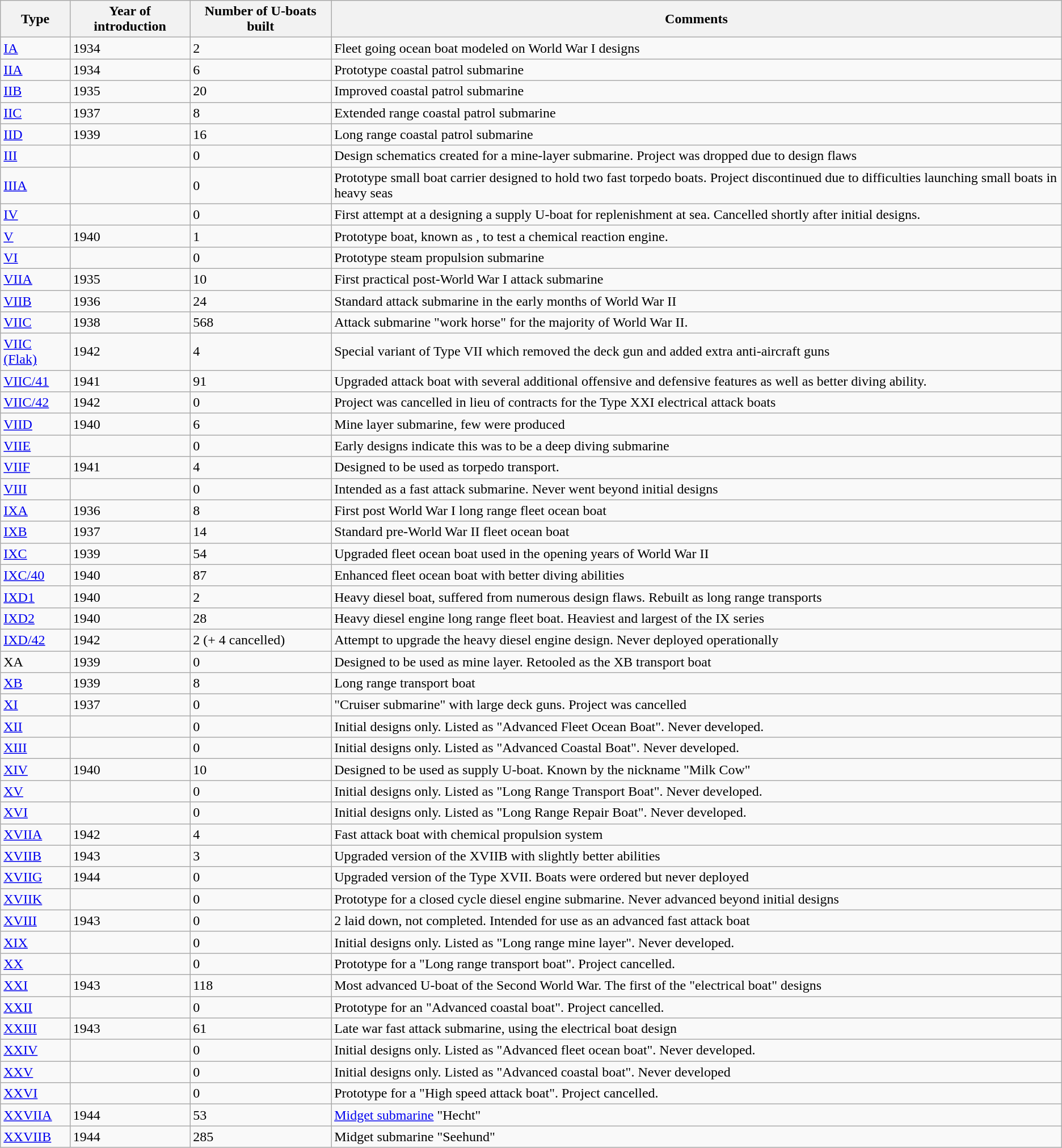<table class="wikitable">
<tr>
<th>Type</th>
<th>Year of introduction</th>
<th>Number of U-boats built</th>
<th>Comments</th>
</tr>
<tr>
<td><a href='#'>IA</a></td>
<td>1934</td>
<td>2</td>
<td>Fleet going ocean boat modeled on World War I designs</td>
</tr>
<tr>
<td><a href='#'>IIA</a></td>
<td>1934</td>
<td>6</td>
<td>Prototype coastal patrol submarine</td>
</tr>
<tr>
<td><a href='#'>IIB</a></td>
<td>1935</td>
<td>20</td>
<td>Improved coastal patrol submarine</td>
</tr>
<tr>
<td><a href='#'>IIC</a></td>
<td>1937</td>
<td>8</td>
<td>Extended range coastal patrol submarine</td>
</tr>
<tr>
<td><a href='#'>IID</a></td>
<td>1939</td>
<td>16</td>
<td>Long range coastal patrol submarine</td>
</tr>
<tr>
<td><a href='#'>III</a></td>
<td></td>
<td>0</td>
<td>Design schematics created for a mine-layer submarine.  Project was dropped due to design flaws</td>
</tr>
<tr>
<td><a href='#'>IIIA</a></td>
<td></td>
<td>0</td>
<td>Prototype small boat carrier designed to hold two fast torpedo boats.  Project discontinued due to difficulties launching small boats in heavy seas</td>
</tr>
<tr>
<td><a href='#'>IV</a></td>
<td></td>
<td>0</td>
<td>First attempt at a designing a supply U-boat for replenishment at sea.  Cancelled shortly after initial designs.</td>
</tr>
<tr>
<td><a href='#'>V</a></td>
<td>1940</td>
<td>1</td>
<td>Prototype boat, known as , to test a chemical reaction engine.</td>
</tr>
<tr>
<td><a href='#'>VI</a></td>
<td></td>
<td>0</td>
<td>Prototype steam propulsion submarine</td>
</tr>
<tr>
<td><a href='#'>VIIA</a></td>
<td>1935</td>
<td>10</td>
<td>First practical post-World War I attack submarine</td>
</tr>
<tr>
<td><a href='#'>VIIB</a></td>
<td>1936</td>
<td>24</td>
<td>Standard attack submarine in the early months of World War II</td>
</tr>
<tr>
<td><a href='#'>VIIC</a></td>
<td>1938</td>
<td>568</td>
<td>Attack submarine "work horse" for the majority of World War II.</td>
</tr>
<tr>
<td><a href='#'>VIIC (Flak)</a></td>
<td>1942</td>
<td>4</td>
<td>Special variant of Type VII which removed the deck gun and added extra anti-aircraft guns</td>
</tr>
<tr>
<td><a href='#'>VIIC/41</a></td>
<td>1941</td>
<td>91</td>
<td>Upgraded attack boat with several additional offensive and defensive features as well as better diving ability.</td>
</tr>
<tr>
<td><a href='#'>VIIC/42</a></td>
<td>1942</td>
<td>0</td>
<td>Project was cancelled in lieu of contracts for the Type XXI electrical attack boats</td>
</tr>
<tr>
<td><a href='#'>VIID</a></td>
<td>1940</td>
<td>6</td>
<td>Mine layer submarine, few were produced</td>
</tr>
<tr>
<td><a href='#'>VIIE</a></td>
<td></td>
<td>0</td>
<td>Early designs indicate this was to be a deep diving submarine</td>
</tr>
<tr>
<td><a href='#'>VIIF</a></td>
<td>1941</td>
<td>4</td>
<td>Designed to be used as torpedo transport.</td>
</tr>
<tr>
<td><a href='#'>VIII</a></td>
<td></td>
<td>0</td>
<td>Intended as a fast attack submarine.  Never went beyond initial designs</td>
</tr>
<tr>
<td><a href='#'>IXA</a></td>
<td>1936</td>
<td>8</td>
<td>First post World War I long range fleet ocean boat</td>
</tr>
<tr>
<td><a href='#'>IXB</a></td>
<td>1937</td>
<td>14</td>
<td>Standard pre-World War II fleet ocean boat</td>
</tr>
<tr>
<td><a href='#'>IXC</a></td>
<td>1939</td>
<td>54</td>
<td>Upgraded fleet ocean boat used in the opening years of World War II</td>
</tr>
<tr>
<td><a href='#'>IXC/40</a></td>
<td>1940</td>
<td>87</td>
<td>Enhanced fleet ocean boat with better diving abilities</td>
</tr>
<tr>
<td><a href='#'>IXD1</a></td>
<td>1940</td>
<td>2</td>
<td>Heavy diesel boat, suffered from numerous design flaws.  Rebuilt as long range transports</td>
</tr>
<tr>
<td><a href='#'>IXD2</a></td>
<td>1940</td>
<td>28</td>
<td>Heavy diesel engine long range fleet boat.  Heaviest and largest of the IX series</td>
</tr>
<tr>
<td><a href='#'>IXD/42</a></td>
<td>1942</td>
<td>2 (+ 4 cancelled)</td>
<td>Attempt to upgrade the heavy diesel engine design.  Never deployed operationally</td>
</tr>
<tr>
<td>XA</td>
<td>1939</td>
<td>0</td>
<td>Designed to be used as mine layer.  Retooled as the XB transport boat</td>
</tr>
<tr>
<td><a href='#'>XB</a></td>
<td>1939</td>
<td>8</td>
<td>Long range transport boat</td>
</tr>
<tr>
<td><a href='#'>XI</a></td>
<td>1937</td>
<td>0</td>
<td>"Cruiser submarine" with large deck guns.  Project was cancelled</td>
</tr>
<tr>
<td><a href='#'>XII</a></td>
<td></td>
<td>0</td>
<td>Initial designs only.  Listed as "Advanced Fleet Ocean Boat".  Never developed.</td>
</tr>
<tr>
<td><a href='#'>XIII</a></td>
<td></td>
<td>0</td>
<td>Initial designs only.  Listed as "Advanced Coastal Boat".  Never developed.</td>
</tr>
<tr>
<td><a href='#'>XIV</a></td>
<td>1940</td>
<td>10</td>
<td>Designed to be used as supply U-boat.  Known by the nickname "Milk Cow"</td>
</tr>
<tr>
<td><a href='#'>XV</a></td>
<td></td>
<td>0</td>
<td>Initial designs only.  Listed as "Long Range Transport Boat".  Never developed.</td>
</tr>
<tr>
<td><a href='#'>XVI</a></td>
<td></td>
<td>0</td>
<td>Initial designs only.  Listed as "Long Range Repair Boat".  Never developed.</td>
</tr>
<tr>
<td><a href='#'>XVIIA</a></td>
<td>1942</td>
<td>4</td>
<td>Fast attack boat with chemical propulsion system</td>
</tr>
<tr>
<td><a href='#'>XVIIB</a></td>
<td>1943</td>
<td>3</td>
<td>Upgraded version of the XVIIB with slightly better abilities</td>
</tr>
<tr>
<td><a href='#'>XVIIG</a></td>
<td>1944</td>
<td>0</td>
<td>Upgraded version of the Type XVII.  Boats were ordered but never deployed</td>
</tr>
<tr>
<td><a href='#'>XVIIK</a></td>
<td></td>
<td>0</td>
<td>Prototype for a closed cycle diesel engine submarine.  Never advanced beyond initial designs</td>
</tr>
<tr>
<td><a href='#'>XVIII</a></td>
<td>1943</td>
<td>0</td>
<td>2 laid down, not completed.  Intended for use as an advanced fast attack boat</td>
</tr>
<tr>
<td><a href='#'>XIX</a></td>
<td></td>
<td>0</td>
<td>Initial designs only.  Listed as "Long range mine layer".  Never developed.</td>
</tr>
<tr>
<td><a href='#'>XX</a></td>
<td></td>
<td>0</td>
<td>Prototype for a "Long range transport boat".  Project cancelled.</td>
</tr>
<tr>
<td><a href='#'>XXI</a></td>
<td>1943</td>
<td>118</td>
<td>Most advanced U-boat of the Second World War.  The first of the "electrical boat" designs</td>
</tr>
<tr>
<td><a href='#'>XXII</a></td>
<td></td>
<td>0</td>
<td>Prototype for an "Advanced coastal boat".  Project cancelled.</td>
</tr>
<tr>
<td><a href='#'>XXIII</a></td>
<td>1943</td>
<td>61</td>
<td>Late war fast attack submarine, using the electrical boat design</td>
</tr>
<tr>
<td><a href='#'>XXIV</a></td>
<td></td>
<td>0</td>
<td>Initial designs only.  Listed as "Advanced fleet ocean boat".  Never developed.</td>
</tr>
<tr>
<td><a href='#'>XXV</a></td>
<td></td>
<td>0</td>
<td>Initial designs only.  Listed as "Advanced coastal boat".  Never developed</td>
</tr>
<tr>
<td><a href='#'>XXVI</a></td>
<td></td>
<td>0</td>
<td>Prototype for a "High speed attack boat".  Project cancelled.</td>
</tr>
<tr>
<td><a href='#'>XXVIIA</a></td>
<td>1944</td>
<td>53</td>
<td><a href='#'>Midget submarine</a> "Hecht"</td>
</tr>
<tr>
<td><a href='#'>XXVIIB</a></td>
<td>1944</td>
<td>285</td>
<td>Midget submarine "Seehund"</td>
</tr>
</table>
